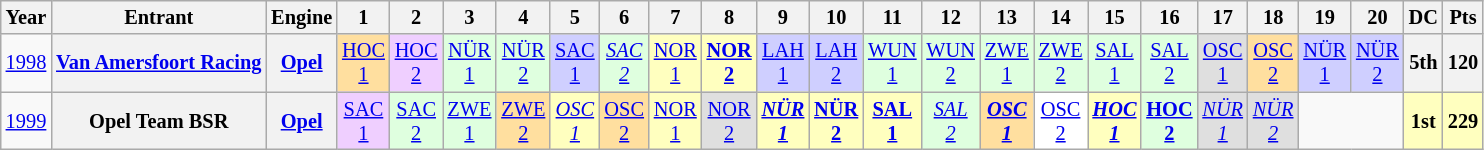<table class="wikitable" style="text-align:center; font-size:85%">
<tr>
<th>Year</th>
<th>Entrant</th>
<th>Engine</th>
<th>1</th>
<th>2</th>
<th>3</th>
<th>4</th>
<th>5</th>
<th>6</th>
<th>7</th>
<th>8</th>
<th>9</th>
<th>10</th>
<th>11</th>
<th>12</th>
<th>13</th>
<th>14</th>
<th>15</th>
<th>16</th>
<th>17</th>
<th>18</th>
<th>19</th>
<th>20</th>
<th>DC</th>
<th>Pts</th>
</tr>
<tr>
<td><a href='#'>1998</a></td>
<th nowrap><a href='#'>Van Amersfoort Racing</a></th>
<th><a href='#'>Opel</a></th>
<td style="background:#FFDF9F;"><a href='#'>HOC<br>1</a><br></td>
<td style="background:#EFCFFF;"><a href='#'>HOC<br>2</a><br></td>
<td style="background:#DFFFDF;"><a href='#'>NÜR<br>1</a><br></td>
<td style="background:#DFFFDF;"><a href='#'>NÜR<br>2</a><br></td>
<td style="background:#CFCFFF;"><a href='#'>SAC<br>1</a><br></td>
<td style="background:#DFFFDF;"><em><a href='#'>SAC<br>2</a></em><br></td>
<td style="background:#FFFFBF;"><a href='#'>NOR<br>1</a><br></td>
<td style="background:#FFFFBF;"><strong><a href='#'>NOR<br>2</a></strong><br></td>
<td style="background:#CFCFFF;"><a href='#'>LAH<br>1</a><br></td>
<td style="background:#CFCFFF;"><a href='#'>LAH<br>2</a><br></td>
<td style="background:#DFFFDF;"><a href='#'>WUN<br>1</a><br></td>
<td style="background:#DFFFDF;"><a href='#'>WUN<br>2</a><br></td>
<td style="background:#DFFFDF;"><a href='#'>ZWE<br>1</a><br></td>
<td style="background:#DFFFDF;"><a href='#'>ZWE<br>2</a><br></td>
<td style="background:#DFFFDF;"><a href='#'>SAL<br>1</a><br></td>
<td style="background:#DFFFDF;"><a href='#'>SAL<br>2</a><br></td>
<td style="background:#DFDFDF;"><a href='#'>OSC<br>1</a><br></td>
<td style="background:#FFDF9F;"><a href='#'>OSC<br>2</a><br></td>
<td style="background:#CFCFFF;"><a href='#'>NÜR<br>1</a><br></td>
<td style="background:#CFCFFF;"><a href='#'>NÜR<br>2</a><br></td>
<th>5th</th>
<th>120</th>
</tr>
<tr>
<td><a href='#'>1999</a></td>
<th nowrap>Opel Team BSR</th>
<th><a href='#'>Opel</a></th>
<td style="background:#EFCFFF;"><a href='#'>SAC<br>1</a><br></td>
<td style="background:#DFFFDF;"><a href='#'>SAC<br>2</a><br></td>
<td style="background:#DFFFDF;"><a href='#'>ZWE<br>1</a><br></td>
<td style="background:#FFDF9F;"><a href='#'>ZWE<br>2</a><br></td>
<td style="background:#FFFFBF;"><em><a href='#'>OSC<br>1</a></em><br></td>
<td style="background:#FFDF9F;"><a href='#'>OSC<br>2</a><br></td>
<td style="background:#FFFFBF;"><a href='#'>NOR<br>1</a><br></td>
<td style="background:#DFDFDF;"><a href='#'>NOR<br>2</a><br></td>
<td style="background:#FFFFBF;"><strong><em><a href='#'>NÜR<br>1</a></em></strong><br></td>
<td style="background:#FFFFBF;"><strong><a href='#'>NÜR<br>2</a></strong><br></td>
<td style="background:#FFFFBF;"><strong><a href='#'>SAL<br>1</a></strong><br></td>
<td style="background:#DFFFDF;"><em><a href='#'>SAL<br>2</a></em><br></td>
<td style="background:#FFDF9F;"><strong><em><a href='#'>OSC<br>1</a></em></strong><br></td>
<td style="background:#FFFFFF;"><a href='#'>OSC<br>2</a><br></td>
<td style="background:#FFFFBF;"><strong><em><a href='#'>HOC<br>1</a></em></strong><br></td>
<td style="background:#DFFFDF;"><strong><a href='#'>HOC<br>2</a></strong><br></td>
<td style="background:#DFDFDF;"><em><a href='#'>NÜR<br>1</a></em><br></td>
<td style="background:#DFDFDF;"><em><a href='#'>NÜR<br>2</a></em><br></td>
<td colspan=2></td>
<th style="background:#FFFFBF;">1st</th>
<th style="background:#FFFFBF;">229</th>
</tr>
</table>
